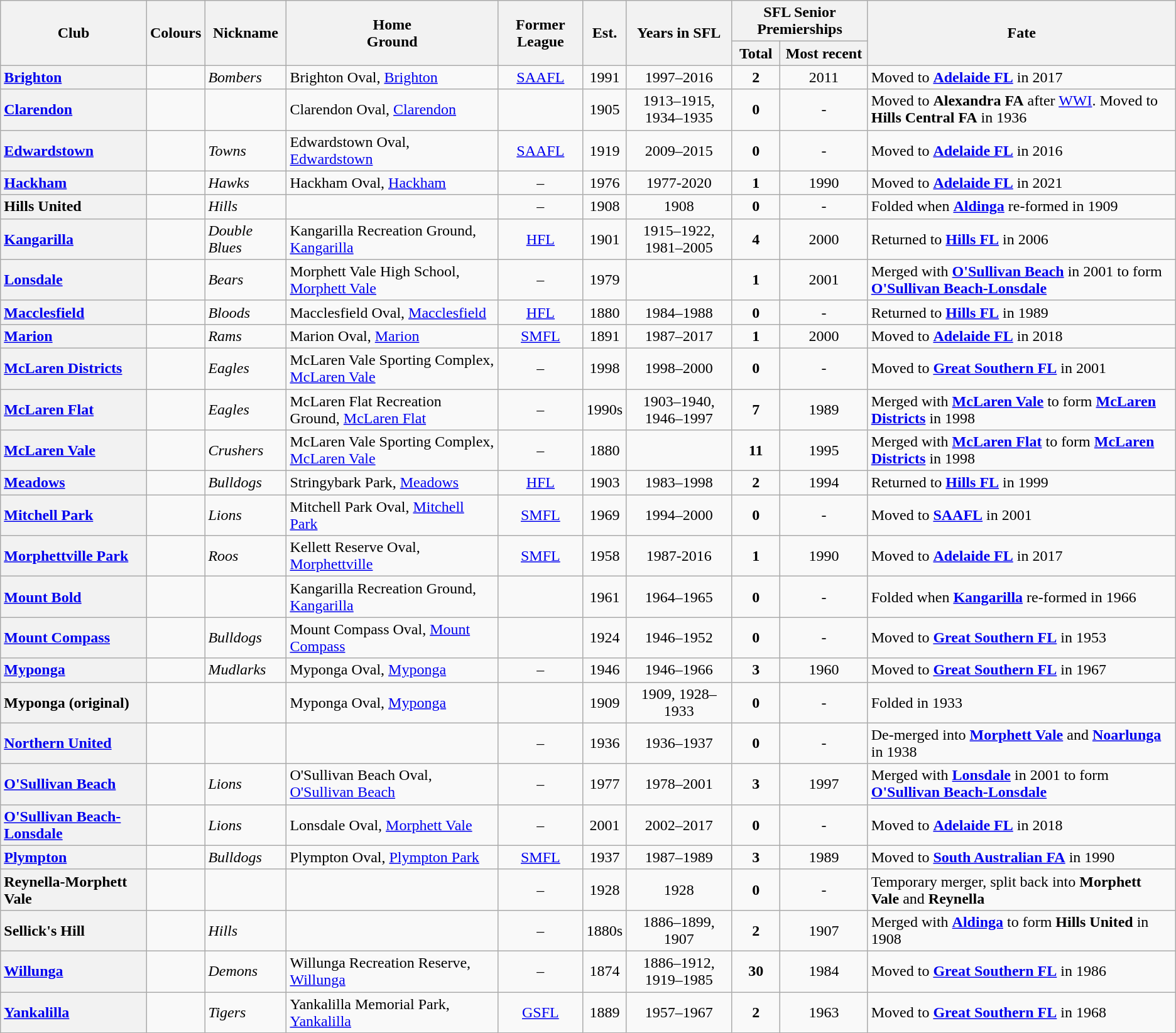<table class="wikitable sortable">
<tr>
<th rowspan="2">Club</th>
<th rowspan="2">Colours</th>
<th rowspan="2">Nickname</th>
<th rowspan="2">Home <br> Ground</th>
<th rowspan="2">Former League</th>
<th rowspan="2">Est.</th>
<th rowspan="2">Years in SFL</th>
<th colspan="2">SFL Senior Premierships</th>
<th rowspan="2">Fate</th>
</tr>
<tr>
<th>Total</th>
<th>Most recent</th>
</tr>
<tr>
<th style="text-align:left"><a href='#'>Brighton</a></th>
<td></td>
<td><em>Bombers</em></td>
<td>Brighton Oval, <a href='#'>Brighton</a></td>
<td align="center"><a href='#'>SAAFL</a></td>
<td align="center">1991</td>
<td align="center">1997–2016</td>
<td align="center"><strong>2</strong></td>
<td align="center">2011</td>
<td>Moved to <a href='#'><strong>Adelaide FL</strong></a> in 2017</td>
</tr>
<tr>
<th style="text-align:left"><a href='#'>Clarendon</a></th>
<td align="center"></td>
<td></td>
<td>Clarendon Oval, <a href='#'>Clarendon</a></td>
<td align="center"></td>
<td align="center">1905</td>
<td align="center">1913–1915, 1934–1935</td>
<td align="center"><strong>0</strong></td>
<td align="center">-</td>
<td>Moved to <strong>Alexandra FA</strong> after <a href='#'>WWI</a>. Moved to <strong>Hills Central FA</strong> in 1936</td>
</tr>
<tr>
<th style="text-align:left"><a href='#'>Edwardstown</a></th>
<td></td>
<td><em>Towns</em></td>
<td>Edwardstown Oval, <a href='#'>Edwardstown</a></td>
<td align="center"><a href='#'>SAAFL</a></td>
<td align="center">1919</td>
<td align="center">2009–2015</td>
<td align="center"><strong>0</strong></td>
<td align="center">-</td>
<td>Moved to <a href='#'><strong>Adelaide FL</strong></a> in 2016</td>
</tr>
<tr>
<th style="text-align:left"><a href='#'>Hackham</a></th>
<td></td>
<td><em>Hawks</em></td>
<td>Hackham Oval, <a href='#'>Hackham</a></td>
<td align="center">–</td>
<td align="center">1976</td>
<td align="center">1977-2020</td>
<td align="center"><strong>1</strong></td>
<td align="center">1990</td>
<td>Moved to <a href='#'><strong>Adelaide FL</strong></a> in 2021</td>
</tr>
<tr>
<th style="text-align:left">Hills United</th>
<td></td>
<td><em>Hills</em></td>
<td></td>
<td align="center">–</td>
<td align="center">1908</td>
<td align="center">1908</td>
<td align="center"><strong>0</strong></td>
<td align="center">-</td>
<td>Folded when <strong><a href='#'>Aldinga</a></strong> re-formed in 1909</td>
</tr>
<tr>
<th style="text-align:left"><a href='#'>Kangarilla</a></th>
<td></td>
<td><em>Double Blues</em></td>
<td>Kangarilla Recreation Ground, <a href='#'>Kangarilla</a></td>
<td align="center"><a href='#'>HFL</a></td>
<td align="center">1901</td>
<td align="center">1915–1922, 1981–2005</td>
<td align="center"><strong>4</strong></td>
<td align="center">2000</td>
<td>Returned to <a href='#'><strong>Hills FL</strong></a> in 2006</td>
</tr>
<tr>
<th style="text-align:left"><a href='#'>Lonsdale</a></th>
<td></td>
<td><em> Bears</em></td>
<td>Morphett Vale High School, <a href='#'>Morphett Vale</a></td>
<td align="center">–</td>
<td align="center">1979</td>
<td align="center"></td>
<td align="center"><strong>1</strong></td>
<td align="center">2001</td>
<td>Merged with <a href='#'><strong>O'Sullivan Beach</strong></a> in 2001 to form <a href='#'><strong>O'Sullivan Beach-Lonsdale</strong></a></td>
</tr>
<tr>
<th style="text-align:left"><a href='#'>Macclesfield</a></th>
<td></td>
<td><em>Bloods</em></td>
<td>Macclesfield Oval, <a href='#'>Macclesfield</a></td>
<td align="center"><a href='#'>HFL</a></td>
<td align="center">1880</td>
<td align="center">1984–1988</td>
<td align="center"><strong>0</strong></td>
<td align="center">-</td>
<td>Returned to <a href='#'><strong>Hills FL</strong></a> in 1989</td>
</tr>
<tr>
<th style="text-align:left"><a href='#'>Marion</a></th>
<td></td>
<td><em>Rams</em></td>
<td>Marion Oval, <a href='#'>Marion</a></td>
<td align="center"><a href='#'>SMFL</a></td>
<td align="center">1891</td>
<td align="center">1987–2017</td>
<td align="center"><strong>1</strong></td>
<td align="center">2000</td>
<td>Moved to <a href='#'><strong>Adelaide FL</strong></a> in 2018</td>
</tr>
<tr>
<th style="text-align:left"><a href='#'>McLaren Districts</a></th>
<td></td>
<td><em>Eagles</em> </td>
<td>McLaren Vale Sporting Complex, <a href='#'>McLaren Vale</a></td>
<td align="center">–</td>
<td align="center">1998</td>
<td align="center">1998–2000</td>
<td align="center"><strong>0</strong></td>
<td align="center">-</td>
<td>Moved to <a href='#'><strong>Great Southern FL</strong></a> in 2001</td>
</tr>
<tr>
<th style="text-align:left"><a href='#'>McLaren Flat</a></th>
<td></td>
<td><em>Eagles</em> </td>
<td>McLaren Flat Recreation Ground, <a href='#'>McLaren Flat</a></td>
<td align="center">–</td>
<td align="center">1990s</td>
<td align="center">1903–1940, 1946–1997</td>
<td align="center"><strong>7</strong></td>
<td align="center">1989</td>
<td>Merged with <a href='#'><strong>McLaren Vale</strong></a> to form <a href='#'><strong>McLaren Districts</strong></a> in 1998</td>
</tr>
<tr>
<th style="text-align:left"><a href='#'>McLaren Vale</a></th>
<td></td>
<td><em>Crushers</em></td>
<td>McLaren Vale Sporting Complex, <a href='#'>McLaren Vale</a></td>
<td align="center">–</td>
<td align="center">1880</td>
<td align="center"></td>
<td align="center"><strong>11</strong></td>
<td align="center">1995</td>
<td>Merged with <a href='#'><strong>McLaren Flat</strong></a> to form <a href='#'><strong>McLaren Districts</strong></a> in 1998</td>
</tr>
<tr>
<th style="text-align:left"><a href='#'>Meadows</a></th>
<td></td>
<td><em>Bulldogs</em></td>
<td>Stringybark Park, <a href='#'>Meadows</a></td>
<td align="center"><a href='#'>HFL</a></td>
<td align="center">1903</td>
<td align="center">1983–1998</td>
<td align="center"><strong>2</strong></td>
<td align="center">1994</td>
<td>Returned to <a href='#'><strong>Hills FL</strong></a> in 1999</td>
</tr>
<tr>
<th style="text-align:left"><a href='#'>Mitchell Park</a></th>
<td></td>
<td><em>Lions</em></td>
<td>Mitchell Park Oval, <a href='#'>Mitchell Park</a></td>
<td align="center"><a href='#'>SMFL</a></td>
<td align="center">1969</td>
<td align="center">1994–2000</td>
<td align="center"><strong>0</strong></td>
<td align="center">-</td>
<td>Moved to <a href='#'><strong>SAAFL</strong></a> in 2001</td>
</tr>
<tr>
<th style="text-align:left"><a href='#'>Morphettville Park</a></th>
<td></td>
<td><em>Roos</em></td>
<td>Kellett Reserve Oval, <a href='#'>Morphettville</a></td>
<td align="center"><a href='#'>SMFL</a></td>
<td align="center">1958</td>
<td align="center">1987-2016</td>
<td align="center"><strong>1</strong></td>
<td align="center">1990</td>
<td>Moved to <a href='#'><strong>Adelaide FL</strong></a> in 2017</td>
</tr>
<tr>
<th style="text-align:left"><a href='#'>Mount Bold</a></th>
<td align="center"></td>
<td></td>
<td>Kangarilla Recreation Ground, <a href='#'>Kangarilla</a></td>
<td align="center"></td>
<td align="center">1961</td>
<td align="center">1964–1965</td>
<td align="center"><strong>0</strong></td>
<td align="center">-</td>
<td>Folded when <strong><a href='#'>Kangarilla</a></strong> re-formed in 1966</td>
</tr>
<tr>
<th style="text-align:left"><a href='#'>Mount Compass</a></th>
<td></td>
<td><em>Bulldogs</em></td>
<td>Mount Compass Oval, <a href='#'>Mount Compass</a></td>
<td align="center"></td>
<td align="center">1924</td>
<td align="center">1946–1952</td>
<td align="center"><strong>0</strong></td>
<td align="center">-</td>
<td>Moved to <a href='#'><strong>Great Southern FL</strong></a> in 1953</td>
</tr>
<tr>
<th style="text-align:left"><a href='#'>Myponga</a></th>
<td></td>
<td><em>Mudlarks</em></td>
<td>Myponga Oval, <a href='#'>Myponga</a></td>
<td align="center">–</td>
<td align="center">1946</td>
<td align="center">1946–1966</td>
<td align="center"><strong>3</strong></td>
<td align="center">1960</td>
<td>Moved to <a href='#'><strong>Great Southern FL</strong></a> in 1967</td>
</tr>
<tr>
<th style="text-align:left">Myponga (original)</th>
<td align="center"></td>
<td></td>
<td>Myponga Oval, <a href='#'>Myponga</a></td>
<td align="center"></td>
<td align="center">1909</td>
<td align="center">1909, 1928–1933</td>
<td align="center"><strong>0</strong></td>
<td align="center">-</td>
<td>Folded in 1933</td>
</tr>
<tr>
<th style="text-align:left"><a href='#'>Northern United</a></th>
<td></td>
<td></td>
<td></td>
<td align="center">–</td>
<td align="center">1936</td>
<td align="center">1936–1937</td>
<td align="center"><strong>0</strong></td>
<td align="center">-</td>
<td>De-merged into <strong><a href='#'>Morphett Vale</a></strong> and <strong><a href='#'>Noarlunga</a></strong> in 1938</td>
</tr>
<tr>
<th style="text-align:left"><a href='#'>O'Sullivan Beach</a></th>
<td></td>
<td><em>Lions</em></td>
<td>O'Sullivan Beach Oval, <a href='#'>O'Sullivan Beach</a></td>
<td align="center">–</td>
<td align="center">1977</td>
<td align="center">1978–2001</td>
<td align="center"><strong>3</strong></td>
<td align="center">1997</td>
<td>Merged with <a href='#'><strong>Lonsdale</strong></a> in 2001 to form <strong><a href='#'>O'Sullivan Beach-Lonsdale</a></strong></td>
</tr>
<tr>
<th style="text-align:left"><a href='#'>O'Sullivan Beach-Lonsdale</a></th>
<td></td>
<td><em>Lions</em></td>
<td>Lonsdale Oval, <a href='#'>Morphett Vale</a></td>
<td align="center">–</td>
<td align="center">2001</td>
<td align="center">2002–2017</td>
<td align="center"><strong>0</strong></td>
<td align="center">-</td>
<td>Moved to <a href='#'><strong>Adelaide FL</strong></a> in 2018</td>
</tr>
<tr>
<th style="text-align:left"><a href='#'>Plympton</a></th>
<td></td>
<td><em>Bulldogs</em></td>
<td>Plympton Oval, <a href='#'>Plympton Park</a></td>
<td align="center"><a href='#'>SMFL</a></td>
<td align="center">1937</td>
<td align="center">1987–1989</td>
<td align="center"><strong>3</strong></td>
<td align="center">1989</td>
<td>Moved to <a href='#'><strong>South Australian FA</strong></a> in 1990</td>
</tr>
<tr>
<th style="text-align:left">Reynella-Morphett Vale</th>
<td></td>
<td></td>
<td></td>
<td align="center">–</td>
<td align="center">1928</td>
<td align="center">1928</td>
<td align="center"><strong>0</strong></td>
<td align="center">-</td>
<td>Temporary merger, split back into <strong>Morphett Vale</strong> and <strong>Reynella</strong></td>
</tr>
<tr>
<th style="text-align:left">Sellick's Hill</th>
<td></td>
<td><em>Hills</em></td>
<td></td>
<td align="center">–</td>
<td align="center">1880s</td>
<td align="center">1886–1899, 1907</td>
<td align="center"><strong>2</strong></td>
<td align="center">1907</td>
<td>Merged with <strong><a href='#'>Aldinga</a></strong> to form <strong>Hills United</strong> in 1908</td>
</tr>
<tr>
<th style="text-align:left"><a href='#'>Willunga</a></th>
<td></td>
<td><em>Demons</em> </td>
<td>Willunga Recreation Reserve, <a href='#'>Willunga</a></td>
<td align="center">–</td>
<td align="center">1874</td>
<td align="center">1886–1912, 1919–1985</td>
<td align="center"><strong>30</strong></td>
<td align="center">1984</td>
<td>Moved to <a href='#'><strong>Great Southern FL</strong></a> in 1986</td>
</tr>
<tr>
<th style="text-align:left"><a href='#'>Yankalilla</a></th>
<td></td>
<td><em>Tigers</em></td>
<td>Yankalilla Memorial Park, <a href='#'>Yankalilla</a></td>
<td align="center"><a href='#'>GSFL</a></td>
<td align="center">1889</td>
<td align="center">1957–1967</td>
<td align="center"><strong>2</strong></td>
<td align="center">1963</td>
<td>Moved to <a href='#'><strong>Great Southern FL</strong></a> in 1968</td>
</tr>
</table>
